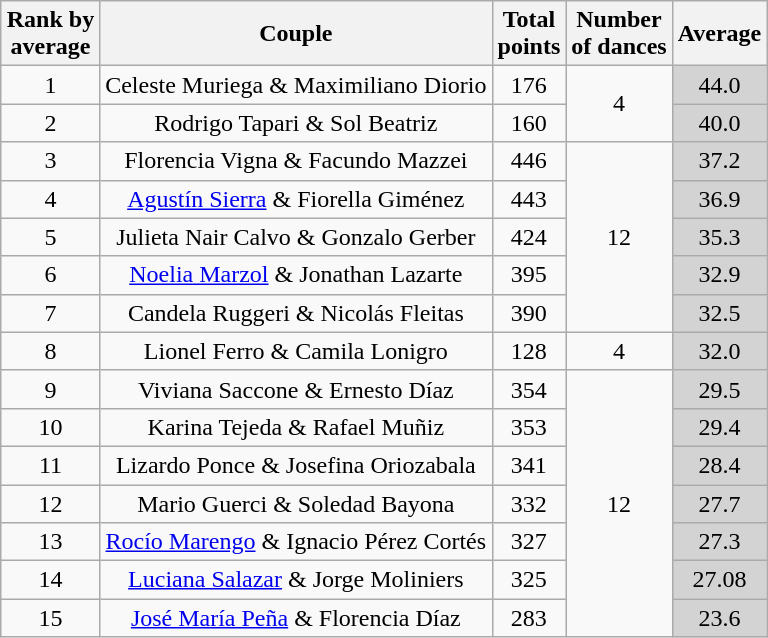<table class="wikitable sortable" style="margin:auto; text-align:center">
<tr>
<th>Rank by<br>average</th>
<th>Couple</th>
<th>Total<br>points</th>
<th>Number<br>of dances</th>
<th>Average</th>
</tr>
<tr>
<td>1</td>
<td>Celeste Muriega & Maximiliano Diorio</td>
<td>176</td>
<td rowspan="2">4</td>
<td bgcolor="lightgrey">44.0</td>
</tr>
<tr>
<td>2</td>
<td>Rodrigo Tapari & Sol Beatriz</td>
<td>160</td>
<td bgcolor="lightgrey">40.0</td>
</tr>
<tr>
<td>3</td>
<td>Florencia Vigna & Facundo Mazzei</td>
<td>446</td>
<td rowspan="5">12</td>
<td bgcolor="lightgrey">37.2</td>
</tr>
<tr>
<td>4</td>
<td><a href='#'>Agustín Sierra</a> & Fiorella Giménez</td>
<td>443</td>
<td bgcolor="lightgrey">36.9</td>
</tr>
<tr>
<td>5</td>
<td>Julieta Nair Calvo & Gonzalo Gerber</td>
<td>424</td>
<td bgcolor="lightgrey">35.3</td>
</tr>
<tr>
<td>6</td>
<td><a href='#'>Noelia Marzol</a> & Jonathan Lazarte</td>
<td>395</td>
<td bgcolor="lightgrey">32.9</td>
</tr>
<tr>
<td>7</td>
<td>Candela Ruggeri & Nicolás Fleitas</td>
<td>390</td>
<td bgcolor="lightgrey">32.5</td>
</tr>
<tr>
<td>8</td>
<td>Lionel Ferro & Camila Lonigro</td>
<td>128</td>
<td>4</td>
<td bgcolor="lightgrey">32.0</td>
</tr>
<tr>
<td>9</td>
<td>Viviana Saccone & Ernesto Díaz</td>
<td>354</td>
<td rowspan="7">12</td>
<td bgcolor="lightgrey">29.5</td>
</tr>
<tr>
<td>10</td>
<td>Karina Tejeda & Rafael Muñiz</td>
<td>353</td>
<td bgcolor="lightgrey">29.4</td>
</tr>
<tr>
<td>11</td>
<td>Lizardo Ponce & Josefina Oriozabala</td>
<td>341</td>
<td bgcolor="lightgrey">28.4</td>
</tr>
<tr>
<td>12</td>
<td>Mario Guerci & Soledad Bayona</td>
<td>332</td>
<td bgcolor="lightgrey">27.7</td>
</tr>
<tr>
<td>13</td>
<td><a href='#'>Rocío Marengo</a> & Ignacio Pérez Cortés</td>
<td>327</td>
<td bgcolor="lightgrey">27.3</td>
</tr>
<tr>
<td>14</td>
<td><a href='#'>Luciana Salazar</a> & Jorge Moliniers</td>
<td>325</td>
<td bgcolor="lightgrey">27.08</td>
</tr>
<tr>
<td>15</td>
<td><a href='#'>José María Peña</a> & Florencia Díaz</td>
<td>283</td>
<td bgcolor="lightgrey">23.6</td>
</tr>
</table>
